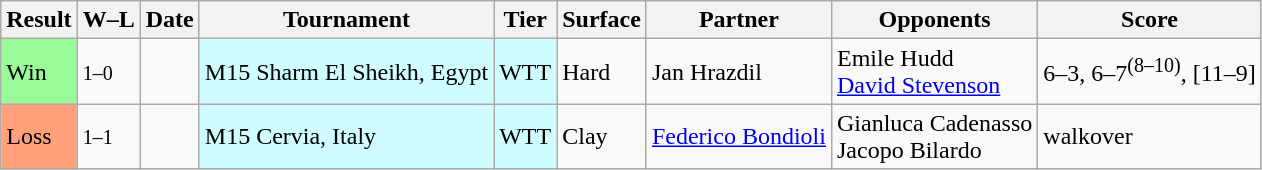<table class="sortable wikitable">
<tr>
<th>Result</th>
<th class="unsortable">W–L</th>
<th>Date</th>
<th>Tournament</th>
<th>Tier</th>
<th>Surface</th>
<th>Partner</th>
<th>Opponents</th>
<th class="unsortable">Score</th>
</tr>
<tr>
<td bgcolor=98FB98>Win</td>
<td><small>1–0</small></td>
<td></td>
<td style="background:#cffcff;">M15 Sharm El Sheikh, Egypt</td>
<td style="background:#cffcff;">WTT</td>
<td>Hard</td>
<td> Jan Hrazdil</td>
<td> Emile Hudd<br> <a href='#'>David Stevenson</a></td>
<td>6–3, 6–7<sup>(8–10)</sup>, [11–9]</td>
</tr>
<tr>
<td bgcolor=FFA07A>Loss</td>
<td><small>1–1</small></td>
<td></td>
<td style="background:#cffcff;">M15 Cervia, Italy</td>
<td style="background:#cffcff;">WTT</td>
<td>Clay</td>
<td> <a href='#'>Federico Bondioli</a></td>
<td> Gianluca Cadenasso<br> Jacopo Bilardo</td>
<td>walkover</td>
</tr>
</table>
